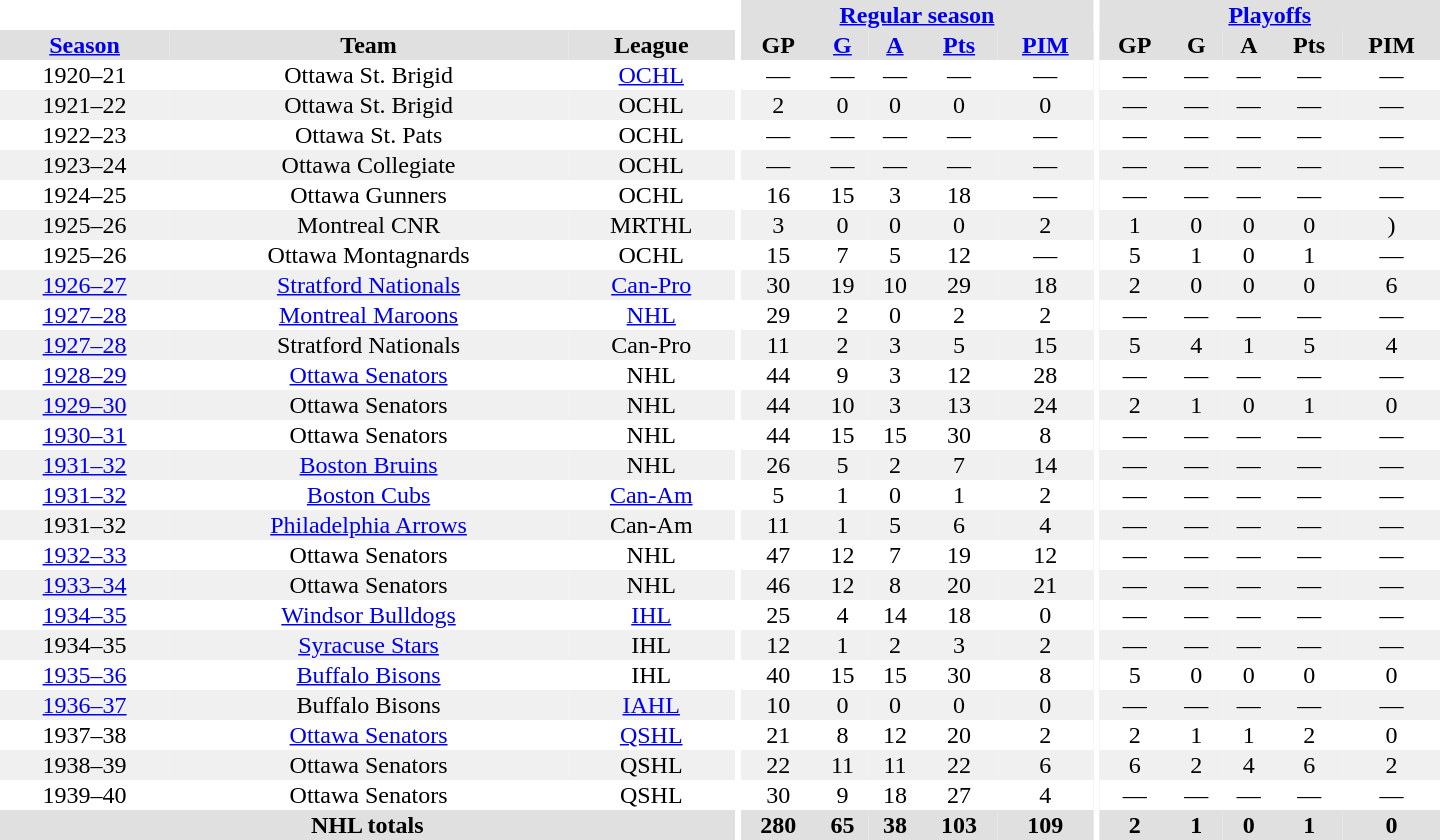<table border="0" cellpadding="1" cellspacing="0" style="text-align:center; width:60em">
<tr bgcolor="#e0e0e0">
<th colspan="3" bgcolor="#ffffff"></th>
<th rowspan="100" bgcolor="#ffffff"></th>
<th colspan="5"><a href='#'>Regular season</a></th>
<th rowspan="100" bgcolor="#ffffff"></th>
<th colspan="5"><a href='#'>Playoffs</a></th>
</tr>
<tr bgcolor="#e0e0e0">
<th><a href='#'>Season</a></th>
<th>Team</th>
<th>League</th>
<th>GP</th>
<th><a href='#'>G</a></th>
<th><a href='#'>A</a></th>
<th><a href='#'>Pts</a></th>
<th><a href='#'>PIM</a></th>
<th>GP</th>
<th>G</th>
<th>A</th>
<th>Pts</th>
<th>PIM</th>
</tr>
<tr>
<td>1920–21</td>
<td>Ottawa St. Brigid</td>
<td><a href='#'>OCHL</a></td>
<td>—</td>
<td>—</td>
<td>—</td>
<td>—</td>
<td>—</td>
<td>—</td>
<td>—</td>
<td>—</td>
<td>—</td>
<td>—</td>
</tr>
<tr bgcolor="#f0f0f0">
<td>1921–22</td>
<td>Ottawa St. Brigid</td>
<td>OCHL</td>
<td>2</td>
<td>0</td>
<td>0</td>
<td>0</td>
<td>0</td>
<td>—</td>
<td>—</td>
<td>—</td>
<td>—</td>
<td>—</td>
</tr>
<tr>
<td>1922–23</td>
<td>Ottawa St. Pats</td>
<td>OCHL</td>
<td>—</td>
<td>—</td>
<td>—</td>
<td>—</td>
<td>—</td>
<td>—</td>
<td>—</td>
<td>—</td>
<td>—</td>
<td>—</td>
</tr>
<tr bgcolor="#f0f0f0">
<td>1923–24</td>
<td>Ottawa Collegiate</td>
<td>OCHL</td>
<td>—</td>
<td>—</td>
<td>—</td>
<td>—</td>
<td>—</td>
<td>—</td>
<td>—</td>
<td>—</td>
<td>—</td>
<td>—</td>
</tr>
<tr>
<td>1924–25</td>
<td>Ottawa Gunners</td>
<td>OCHL</td>
<td>16</td>
<td>15</td>
<td>3</td>
<td>18</td>
<td>—</td>
<td>—</td>
<td>—</td>
<td>—</td>
<td>—</td>
<td>—</td>
</tr>
<tr bgcolor="#f0f0f0">
<td>1925–26</td>
<td>Montreal CNR</td>
<td>MRTHL</td>
<td>3</td>
<td>0</td>
<td>0</td>
<td>0</td>
<td>2</td>
<td>1</td>
<td>0</td>
<td>0</td>
<td>0</td>
<td>)</td>
</tr>
<tr>
<td>1925–26</td>
<td>Ottawa Montagnards</td>
<td>OCHL</td>
<td>15</td>
<td>7</td>
<td>5</td>
<td>12</td>
<td>—</td>
<td>5</td>
<td>1</td>
<td>0</td>
<td>1</td>
<td>—</td>
</tr>
<tr bgcolor="#f0f0f0">
<td><a href='#'>1926–27</a></td>
<td><a href='#'>Stratford Nationals</a></td>
<td><a href='#'>Can-Pro</a></td>
<td>30</td>
<td>19</td>
<td>10</td>
<td>29</td>
<td>18</td>
<td>2</td>
<td>0</td>
<td>0</td>
<td>0</td>
<td>6</td>
</tr>
<tr>
<td><a href='#'>1927–28</a></td>
<td><a href='#'>Montreal Maroons</a></td>
<td><a href='#'>NHL</a></td>
<td>29</td>
<td>2</td>
<td>0</td>
<td>2</td>
<td>2</td>
<td>—</td>
<td>—</td>
<td>—</td>
<td>—</td>
<td>—</td>
</tr>
<tr bgcolor="#f0f0f0">
<td><a href='#'>1927–28</a></td>
<td>Stratford Nationals</td>
<td>Can-Pro</td>
<td>11</td>
<td>2</td>
<td>3</td>
<td>5</td>
<td>15</td>
<td>5</td>
<td>4</td>
<td>1</td>
<td>5</td>
<td>4</td>
</tr>
<tr>
<td><a href='#'>1928–29</a></td>
<td><a href='#'>Ottawa Senators</a></td>
<td>NHL</td>
<td>44</td>
<td>9</td>
<td>3</td>
<td>12</td>
<td>28</td>
<td>—</td>
<td>—</td>
<td>—</td>
<td>—</td>
<td>—</td>
</tr>
<tr bgcolor="#f0f0f0">
<td><a href='#'>1929–30</a></td>
<td>Ottawa Senators</td>
<td>NHL</td>
<td>44</td>
<td>10</td>
<td>3</td>
<td>13</td>
<td>24</td>
<td>2</td>
<td>1</td>
<td>0</td>
<td>1</td>
<td>0</td>
</tr>
<tr>
<td><a href='#'>1930–31</a></td>
<td>Ottawa Senators</td>
<td>NHL</td>
<td>44</td>
<td>15</td>
<td>15</td>
<td>30</td>
<td>8</td>
<td>—</td>
<td>—</td>
<td>—</td>
<td>—</td>
<td>—</td>
</tr>
<tr bgcolor="#f0f0f0">
<td><a href='#'>1931–32</a></td>
<td><a href='#'>Boston Bruins</a></td>
<td>NHL</td>
<td>26</td>
<td>5</td>
<td>2</td>
<td>7</td>
<td>14</td>
<td>—</td>
<td>—</td>
<td>—</td>
<td>—</td>
<td>—</td>
</tr>
<tr>
<td><a href='#'>1931–32</a></td>
<td><a href='#'>Boston Cubs</a></td>
<td><a href='#'>Can-Am</a></td>
<td>5</td>
<td>1</td>
<td>0</td>
<td>1</td>
<td>2</td>
<td>—</td>
<td>—</td>
<td>—</td>
<td>—</td>
<td>—</td>
</tr>
<tr bgcolor="#f0f0f0">
<td>1931–32</td>
<td><a href='#'>Philadelphia Arrows</a></td>
<td>Can-Am</td>
<td>11</td>
<td>1</td>
<td>5</td>
<td>6</td>
<td>4</td>
<td>—</td>
<td>—</td>
<td>—</td>
<td>—</td>
<td>—</td>
</tr>
<tr>
<td><a href='#'>1932–33</a></td>
<td>Ottawa Senators</td>
<td>NHL</td>
<td>47</td>
<td>12</td>
<td>7</td>
<td>19</td>
<td>12</td>
<td>—</td>
<td>—</td>
<td>—</td>
<td>—</td>
<td>—</td>
</tr>
<tr bgcolor="#f0f0f0">
<td><a href='#'>1933–34</a></td>
<td>Ottawa Senators</td>
<td>NHL</td>
<td>46</td>
<td>12</td>
<td>8</td>
<td>20</td>
<td>21</td>
<td>—</td>
<td>—</td>
<td>—</td>
<td>—</td>
<td>—</td>
</tr>
<tr>
<td><a href='#'>1934–35</a></td>
<td><a href='#'>Windsor Bulldogs</a></td>
<td><a href='#'>IHL</a></td>
<td>25</td>
<td>4</td>
<td>14</td>
<td>18</td>
<td>0</td>
<td>—</td>
<td>—</td>
<td>—</td>
<td>—</td>
<td>—</td>
</tr>
<tr bgcolor="#f0f0f0">
<td>1934–35</td>
<td><a href='#'>Syracuse Stars</a></td>
<td>IHL</td>
<td>12</td>
<td>1</td>
<td>2</td>
<td>3</td>
<td>2</td>
<td>—</td>
<td>—</td>
<td>—</td>
<td>—</td>
<td>—</td>
</tr>
<tr>
<td><a href='#'>1935–36</a></td>
<td><a href='#'>Buffalo Bisons</a></td>
<td>IHL</td>
<td>40</td>
<td>15</td>
<td>15</td>
<td>30</td>
<td>8</td>
<td>5</td>
<td>0</td>
<td>0</td>
<td>0</td>
<td>0</td>
</tr>
<tr bgcolor="#f0f0f0">
<td><a href='#'>1936–37</a></td>
<td>Buffalo Bisons</td>
<td><a href='#'>IAHL</a></td>
<td>10</td>
<td>0</td>
<td>0</td>
<td>0</td>
<td>0</td>
<td>—</td>
<td>—</td>
<td>—</td>
<td>—</td>
<td>—</td>
</tr>
<tr>
<td>1937–38</td>
<td><a href='#'>Ottawa Senators</a></td>
<td><a href='#'>QSHL</a></td>
<td>21</td>
<td>8</td>
<td>12</td>
<td>20</td>
<td>2</td>
<td>2</td>
<td>1</td>
<td>1</td>
<td>2</td>
<td>0</td>
</tr>
<tr bgcolor="#f0f0f0">
<td>1938–39</td>
<td>Ottawa Senators</td>
<td>QSHL</td>
<td>22</td>
<td>11</td>
<td>11</td>
<td>22</td>
<td>6</td>
<td>6</td>
<td>2</td>
<td>4</td>
<td>6</td>
<td>2</td>
</tr>
<tr>
<td>1939–40</td>
<td>Ottawa Senators</td>
<td>QSHL</td>
<td>30</td>
<td>9</td>
<td>18</td>
<td>27</td>
<td>4</td>
<td>—</td>
<td>—</td>
<td>—</td>
<td>—</td>
<td>—</td>
</tr>
<tr bgcolor="#e0e0e0">
<th colspan="3">NHL totals</th>
<th>280</th>
<th>65</th>
<th>38</th>
<th>103</th>
<th>109</th>
<th>2</th>
<th>1</th>
<th>0</th>
<th>1</th>
<th>0</th>
</tr>
</table>
